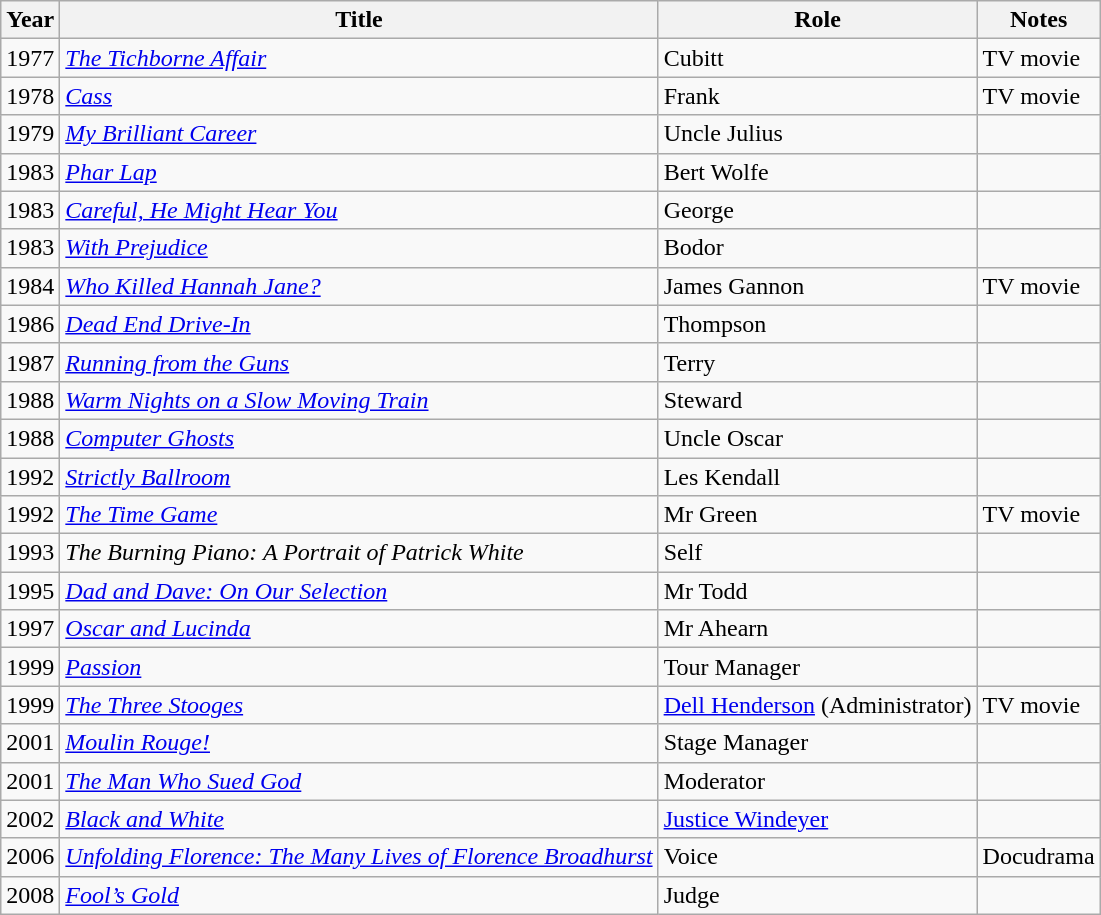<table class=wikitable>
<tr>
<th>Year</th>
<th>Title</th>
<th>Role</th>
<th>Notes</th>
</tr>
<tr>
<td>1977</td>
<td><em><a href='#'>The Tichborne Affair</a></em></td>
<td>Cubitt</td>
<td>TV movie</td>
</tr>
<tr>
<td>1978</td>
<td><em><a href='#'>Cass</a></em></td>
<td>Frank</td>
<td>TV movie</td>
</tr>
<tr>
<td>1979</td>
<td><em><a href='#'>My Brilliant Career</a></em></td>
<td>Uncle Julius</td>
<td></td>
</tr>
<tr>
<td>1983</td>
<td><em><a href='#'>Phar Lap</a></em></td>
<td>Bert Wolfe</td>
<td></td>
</tr>
<tr>
<td>1983</td>
<td><em><a href='#'>Careful, He Might Hear You</a></em></td>
<td>George</td>
<td></td>
</tr>
<tr>
<td>1983</td>
<td><em><a href='#'>With Prejudice</a></em></td>
<td>Bodor</td>
<td></td>
</tr>
<tr>
<td>1984</td>
<td><em><a href='#'>Who Killed Hannah Jane?</a></em></td>
<td>James Gannon</td>
<td>TV movie</td>
</tr>
<tr>
<td>1986</td>
<td><em><a href='#'>Dead End Drive-In</a></em></td>
<td>Thompson</td>
<td></td>
</tr>
<tr>
<td>1987</td>
<td><em><a href='#'>Running from the Guns</a></em></td>
<td>Terry</td>
<td></td>
</tr>
<tr>
<td>1988</td>
<td><em><a href='#'>Warm Nights on a Slow Moving Train</a></em></td>
<td>Steward</td>
<td></td>
</tr>
<tr>
<td>1988</td>
<td><em><a href='#'>Computer Ghosts</a></em></td>
<td>Uncle Oscar</td>
<td></td>
</tr>
<tr>
<td>1992</td>
<td><em><a href='#'>Strictly Ballroom</a></em></td>
<td>Les Kendall</td>
<td></td>
</tr>
<tr>
<td>1992</td>
<td><em><a href='#'>The Time Game</a></em></td>
<td>Mr Green</td>
<td>TV movie</td>
</tr>
<tr>
<td>1993</td>
<td><em>The Burning Piano: A Portrait of Patrick White</em></td>
<td>Self</td>
<td></td>
</tr>
<tr>
<td>1995</td>
<td><em><a href='#'>Dad and Dave: On Our Selection</a></em></td>
<td>Mr Todd</td>
<td></td>
</tr>
<tr>
<td>1997</td>
<td><em><a href='#'>Oscar and Lucinda</a></em></td>
<td>Mr Ahearn</td>
<td></td>
</tr>
<tr>
<td>1999</td>
<td><em><a href='#'>Passion</a></em></td>
<td>Tour Manager</td>
<td></td>
</tr>
<tr>
<td>1999</td>
<td><em><a href='#'>The Three Stooges</a></em></td>
<td><a href='#'>Dell Henderson</a> (Administrator)</td>
<td>TV movie</td>
</tr>
<tr>
<td>2001</td>
<td><em><a href='#'>Moulin Rouge!</a></em></td>
<td>Stage Manager</td>
<td></td>
</tr>
<tr>
<td>2001</td>
<td><em><a href='#'>The Man Who Sued God</a></em></td>
<td>Moderator</td>
<td></td>
</tr>
<tr>
<td>2002</td>
<td><em><a href='#'>Black and White</a></em></td>
<td><a href='#'>Justice Windeyer</a></td>
<td></td>
</tr>
<tr>
<td>2006</td>
<td><em><a href='#'>Unfolding Florence: The Many Lives of Florence Broadhurst</a></em></td>
<td>Voice</td>
<td>Docudrama</td>
</tr>
<tr>
<td>2008</td>
<td><em><a href='#'>Fool’s Gold</a></em></td>
<td>Judge</td>
<td></td>
</tr>
</table>
